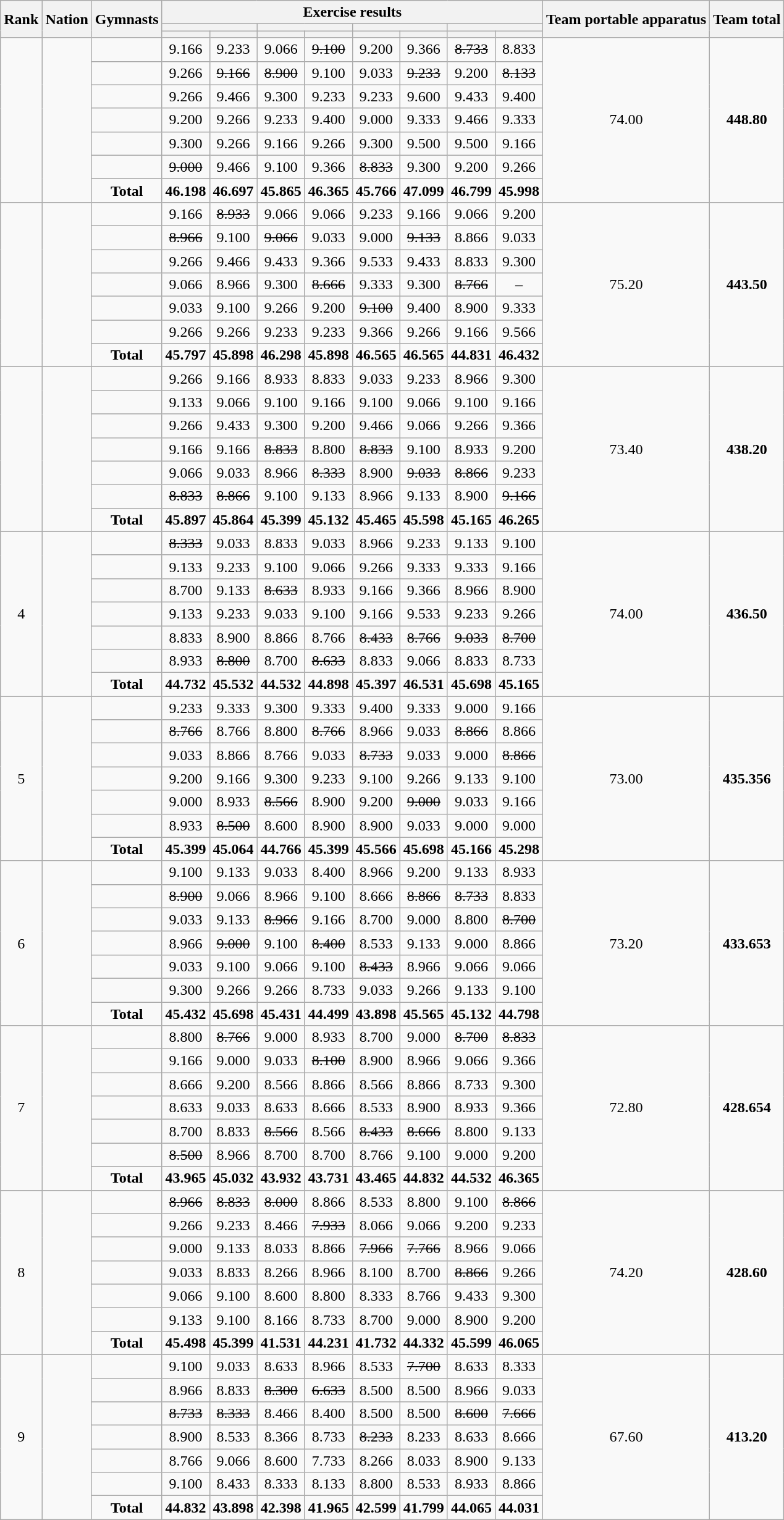<table class="wikitable sortable" style="text-align:center">
<tr>
<th rowspan=3>Rank</th>
<th rowspan=3>Nation</th>
<th rowspan=3>Gymnasts</th>
<th colspan=8>Exercise results</th>
<th rowspan=3>Team portable apparatus</th>
<th rowspan=3>Team total</th>
</tr>
<tr>
<th colspan=2></th>
<th colspan=2></th>
<th colspan=2></th>
<th colspan=2></th>
</tr>
<tr>
<th></th>
<th></th>
<th></th>
<th></th>
<th></th>
<th></th>
<th></th>
<th></th>
</tr>
<tr>
<td rowspan=7></td>
<td rowspan=7 align=left></td>
<td align=left></td>
<td>9.166</td>
<td>9.233</td>
<td>9.066</td>
<td><s>9.100</s></td>
<td>9.200</td>
<td>9.366</td>
<td><s>8.733</s></td>
<td>8.833</td>
<td rowspan=7>74.00</td>
<td rowspan=7><strong>448.80</strong></td>
</tr>
<tr>
<td align=left></td>
<td>9.266</td>
<td><s>9.166</s></td>
<td><s>8.900</s></td>
<td>9.100</td>
<td>9.033</td>
<td><s>9.233</s></td>
<td>9.200</td>
<td><s>8.133</s></td>
</tr>
<tr>
<td align=left></td>
<td>9.266</td>
<td>9.466</td>
<td>9.300</td>
<td>9.233</td>
<td>9.233</td>
<td>9.600</td>
<td>9.433</td>
<td>9.400</td>
</tr>
<tr>
<td align=left></td>
<td>9.200</td>
<td>9.266</td>
<td>9.233</td>
<td>9.400</td>
<td>9.000</td>
<td>9.333</td>
<td>9.466</td>
<td>9.333</td>
</tr>
<tr>
<td align=left></td>
<td>9.300</td>
<td>9.266</td>
<td>9.166</td>
<td>9.266</td>
<td>9.300</td>
<td>9.500</td>
<td>9.500</td>
<td>9.166</td>
</tr>
<tr>
<td align=left></td>
<td><s>9.000</s></td>
<td>9.466</td>
<td>9.100</td>
<td>9.366</td>
<td><s>8.833</s></td>
<td>9.300</td>
<td>9.200</td>
<td>9.266</td>
</tr>
<tr>
<td><strong>Total</strong></td>
<td><strong>46.198</strong></td>
<td><strong>46.697</strong></td>
<td><strong>45.865</strong></td>
<td><strong>46.365</strong></td>
<td><strong>45.766</strong></td>
<td><strong>47.099</strong></td>
<td><strong>46.799</strong></td>
<td><strong>45.998</strong></td>
</tr>
<tr>
<td rowspan=7></td>
<td rowspan=7 align=left></td>
<td align=left></td>
<td>9.166</td>
<td><s>8.933</s></td>
<td>9.066</td>
<td>9.066</td>
<td>9.233</td>
<td>9.166</td>
<td>9.066</td>
<td>9.200</td>
<td rowspan=7>75.20</td>
<td rowspan=7><strong>443.50</strong></td>
</tr>
<tr>
<td align=left></td>
<td><s>8.966</s></td>
<td>9.100</td>
<td><s>9.066</s></td>
<td>9.033</td>
<td>9.000</td>
<td><s>9.133</s></td>
<td>8.866</td>
<td>9.033</td>
</tr>
<tr>
<td align=left></td>
<td>9.266</td>
<td>9.466</td>
<td>9.433</td>
<td>9.366</td>
<td>9.533</td>
<td>9.433</td>
<td>8.833</td>
<td>9.300</td>
</tr>
<tr>
<td align=left></td>
<td>9.066</td>
<td>8.966</td>
<td>9.300</td>
<td><s>8.666</s></td>
<td>9.333</td>
<td>9.300</td>
<td><s>8.766</s></td>
<td>–</td>
</tr>
<tr>
<td align=left></td>
<td>9.033</td>
<td>9.100</td>
<td>9.266</td>
<td>9.200</td>
<td><s>9.100</s></td>
<td>9.400</td>
<td>8.900</td>
<td>9.333</td>
</tr>
<tr>
<td align=left></td>
<td>9.266</td>
<td>9.266</td>
<td>9.233</td>
<td>9.233</td>
<td>9.366</td>
<td>9.266</td>
<td>9.166</td>
<td>9.566</td>
</tr>
<tr>
<td><strong>Total</strong></td>
<td><strong>45.797</strong></td>
<td><strong>45.898</strong></td>
<td><strong>46.298</strong></td>
<td><strong>45.898</strong></td>
<td><strong>46.565</strong></td>
<td><strong>46.565</strong></td>
<td><strong>44.831</strong></td>
<td><strong>46.432</strong></td>
</tr>
<tr>
<td rowspan=7></td>
<td rowspan=7 align=left></td>
<td align=left></td>
<td>9.266</td>
<td>9.166</td>
<td>8.933</td>
<td>8.833</td>
<td>9.033</td>
<td>9.233</td>
<td>8.966</td>
<td>9.300</td>
<td rowspan=7>73.40</td>
<td rowspan=7><strong>438.20</strong></td>
</tr>
<tr>
<td align=left></td>
<td>9.133</td>
<td>9.066</td>
<td>9.100</td>
<td>9.166</td>
<td>9.100</td>
<td>9.066</td>
<td>9.100</td>
<td>9.166</td>
</tr>
<tr>
<td align=left></td>
<td>9.266</td>
<td>9.433</td>
<td>9.300</td>
<td>9.200</td>
<td>9.466</td>
<td>9.066</td>
<td>9.266</td>
<td>9.366</td>
</tr>
<tr>
<td align=left></td>
<td>9.166</td>
<td>9.166</td>
<td><s>8.833</s></td>
<td>8.800</td>
<td><s>8.833</s></td>
<td>9.100</td>
<td>8.933</td>
<td>9.200</td>
</tr>
<tr>
<td align=left></td>
<td>9.066</td>
<td>9.033</td>
<td>8.966</td>
<td><s>8.333</s></td>
<td>8.900</td>
<td><s>9.033</s></td>
<td><s>8.866</s></td>
<td>9.233</td>
</tr>
<tr>
<td align=left></td>
<td><s>8.833</s></td>
<td><s>8.866</s></td>
<td>9.100</td>
<td>9.133</td>
<td>8.966</td>
<td>9.133</td>
<td>8.900</td>
<td><s>9.166</s></td>
</tr>
<tr>
<td><strong>Total</strong></td>
<td><strong>45.897</strong></td>
<td><strong>45.864</strong></td>
<td><strong>45.399</strong></td>
<td><strong>45.132</strong></td>
<td><strong>45.465</strong></td>
<td><strong>45.598</strong></td>
<td><strong>45.165</strong></td>
<td><strong>46.265</strong></td>
</tr>
<tr>
<td rowspan=7>4</td>
<td rowspan=7 align=left></td>
<td align=left></td>
<td><s>8.333</s></td>
<td>9.033</td>
<td>8.833</td>
<td>9.033</td>
<td>8.966</td>
<td>9.233</td>
<td>9.133</td>
<td>9.100</td>
<td rowspan=7>74.00</td>
<td rowspan=7><strong>436.50</strong></td>
</tr>
<tr>
<td align=left></td>
<td>9.133</td>
<td>9.233</td>
<td>9.100</td>
<td>9.066</td>
<td>9.266</td>
<td>9.333</td>
<td>9.333</td>
<td>9.166</td>
</tr>
<tr>
<td align=left></td>
<td>8.700</td>
<td>9.133</td>
<td><s>8.633</s></td>
<td>8.933</td>
<td>9.166</td>
<td>9.366</td>
<td>8.966</td>
<td>8.900</td>
</tr>
<tr>
<td align=left></td>
<td>9.133</td>
<td>9.233</td>
<td>9.033</td>
<td>9.100</td>
<td>9.166</td>
<td>9.533</td>
<td>9.233</td>
<td>9.266</td>
</tr>
<tr>
<td align=left></td>
<td>8.833</td>
<td>8.900</td>
<td>8.866</td>
<td>8.766</td>
<td><s>8.433</s></td>
<td><s>8.766</s></td>
<td><s>9.033</s></td>
<td><s>8.700</s></td>
</tr>
<tr>
<td align=left></td>
<td>8.933</td>
<td><s>8.800</s></td>
<td>8.700</td>
<td><s>8.633</s></td>
<td>8.833</td>
<td>9.066</td>
<td>8.833</td>
<td>8.733</td>
</tr>
<tr>
<td><strong>Total</strong></td>
<td><strong>44.732</strong></td>
<td><strong>45.532</strong></td>
<td><strong>44.532</strong></td>
<td><strong>44.898</strong></td>
<td><strong>45.397</strong></td>
<td><strong>46.531</strong></td>
<td><strong>45.698</strong></td>
<td><strong>45.165</strong></td>
</tr>
<tr>
<td rowspan=7>5</td>
<td rowspan=7 align=left></td>
<td align=left></td>
<td>9.233</td>
<td>9.333</td>
<td>9.300</td>
<td>9.333</td>
<td>9.400</td>
<td>9.333</td>
<td>9.000</td>
<td>9.166</td>
<td rowspan=7>73.00</td>
<td rowspan=7><strong>435.356</strong></td>
</tr>
<tr>
<td align=left></td>
<td><s>8.766</s></td>
<td>8.766</td>
<td>8.800</td>
<td><s>8.766</s></td>
<td>8.966</td>
<td>9.033</td>
<td><s>8.866</s></td>
<td>8.866</td>
</tr>
<tr>
<td align=left></td>
<td>9.033</td>
<td>8.866</td>
<td>8.766</td>
<td>9.033</td>
<td><s>8.733</s></td>
<td>9.033</td>
<td>9.000</td>
<td><s>8.866</s></td>
</tr>
<tr>
<td align=left></td>
<td>9.200</td>
<td>9.166</td>
<td>9.300</td>
<td>9.233</td>
<td>9.100</td>
<td>9.266</td>
<td>9.133</td>
<td>9.100</td>
</tr>
<tr>
<td align=left></td>
<td>9.000</td>
<td>8.933</td>
<td><s>8.566</s></td>
<td>8.900</td>
<td>9.200</td>
<td><s>9.000</s></td>
<td>9.033</td>
<td>9.166</td>
</tr>
<tr>
<td align=left></td>
<td>8.933</td>
<td><s>8.500</s></td>
<td>8.600</td>
<td>8.900</td>
<td>8.900</td>
<td>9.033</td>
<td>9.000</td>
<td>9.000</td>
</tr>
<tr>
<td><strong>Total</strong></td>
<td><strong>45.399</strong></td>
<td><strong>45.064</strong></td>
<td><strong>44.766</strong></td>
<td><strong>45.399</strong></td>
<td><strong>45.566</strong></td>
<td><strong>45.698</strong></td>
<td><strong>45.166</strong></td>
<td><strong>45.298</strong></td>
</tr>
<tr>
<td rowspan=7>6</td>
<td rowspan=7 align=left></td>
<td align=left></td>
<td>9.100</td>
<td>9.133</td>
<td>9.033</td>
<td>8.400</td>
<td>8.966</td>
<td>9.200</td>
<td>9.133</td>
<td>8.933</td>
<td rowspan=7>73.20</td>
<td rowspan=7><strong>433.653</strong></td>
</tr>
<tr>
<td align=left></td>
<td><s>8.900</s></td>
<td>9.066</td>
<td>8.966</td>
<td>9.100</td>
<td>8.666</td>
<td><s>8.866</s></td>
<td><s>8.733</s></td>
<td>8.833</td>
</tr>
<tr>
<td align=left></td>
<td>9.033</td>
<td>9.133</td>
<td><s>8.966</s></td>
<td>9.166</td>
<td>8.700</td>
<td>9.000</td>
<td>8.800</td>
<td><s>8.700</s></td>
</tr>
<tr>
<td align=left></td>
<td>8.966</td>
<td><s>9.000</s></td>
<td>9.100</td>
<td><s>8.400</s></td>
<td>8.533</td>
<td>9.133</td>
<td>9.000</td>
<td>8.866</td>
</tr>
<tr>
<td align=left></td>
<td>9.033</td>
<td>9.100</td>
<td>9.066</td>
<td>9.100</td>
<td><s>8.433</s></td>
<td>8.966</td>
<td>9.066</td>
<td>9.066</td>
</tr>
<tr>
<td align=left></td>
<td>9.300</td>
<td>9.266</td>
<td>9.266</td>
<td>8.733</td>
<td>9.033</td>
<td>9.266</td>
<td>9.133</td>
<td>9.100</td>
</tr>
<tr>
<td><strong>Total</strong></td>
<td><strong>45.432</strong></td>
<td><strong>45.698</strong></td>
<td><strong>45.431</strong></td>
<td><strong>44.499</strong></td>
<td><strong>43.898</strong></td>
<td><strong>45.565</strong></td>
<td><strong>45.132</strong></td>
<td><strong>44.798</strong></td>
</tr>
<tr>
<td rowspan=7>7</td>
<td rowspan=7 align=left></td>
<td align=left></td>
<td>8.800</td>
<td><s>8.766</s></td>
<td>9.000</td>
<td>8.933</td>
<td>8.700</td>
<td>9.000</td>
<td><s>8.700</s></td>
<td><s>8.833</s></td>
<td rowspan=7>72.80</td>
<td rowspan=7><strong>428.654</strong></td>
</tr>
<tr>
<td align=left></td>
<td>9.166</td>
<td>9.000</td>
<td>9.033</td>
<td><s>8.100</s></td>
<td>8.900</td>
<td>8.966</td>
<td>9.066</td>
<td>9.366</td>
</tr>
<tr>
<td align=left></td>
<td>8.666</td>
<td>9.200</td>
<td>8.566</td>
<td>8.866</td>
<td>8.566</td>
<td>8.866</td>
<td>8.733</td>
<td>9.300</td>
</tr>
<tr>
<td align=left></td>
<td>8.633</td>
<td>9.033</td>
<td>8.633</td>
<td>8.666</td>
<td>8.533</td>
<td>8.900</td>
<td>8.933</td>
<td>9.366</td>
</tr>
<tr>
<td align=left></td>
<td>8.700</td>
<td>8.833</td>
<td><s>8.566</s></td>
<td>8.566</td>
<td><s>8.433</s></td>
<td><s>8.666</s></td>
<td>8.800</td>
<td>9.133</td>
</tr>
<tr>
<td align=left></td>
<td><s>8.500</s></td>
<td>8.966</td>
<td>8.700</td>
<td>8.700</td>
<td>8.766</td>
<td>9.100</td>
<td>9.000</td>
<td>9.200</td>
</tr>
<tr>
<td><strong>Total</strong></td>
<td><strong>43.965</strong></td>
<td><strong>45.032</strong></td>
<td><strong>43.932</strong></td>
<td><strong>43.731</strong></td>
<td><strong>43.465</strong></td>
<td><strong>44.832</strong></td>
<td><strong>44.532</strong></td>
<td><strong>46.365</strong></td>
</tr>
<tr>
<td rowspan=7>8</td>
<td rowspan=7 align=left></td>
<td align=left></td>
<td><s>8.966</s></td>
<td><s>8.833</s></td>
<td><s>8.000</s></td>
<td>8.866</td>
<td>8.533</td>
<td>8.800</td>
<td>9.100</td>
<td><s>8.866</s></td>
<td rowspan=7>74.20</td>
<td rowspan=7><strong>428.60</strong></td>
</tr>
<tr>
<td align=left></td>
<td>9.266</td>
<td>9.233</td>
<td>8.466</td>
<td><s>7.933</s></td>
<td>8.066</td>
<td>9.066</td>
<td>9.200</td>
<td>9.233</td>
</tr>
<tr>
<td align=left></td>
<td>9.000</td>
<td>9.133</td>
<td>8.033</td>
<td>8.866</td>
<td><s>7.966</s></td>
<td><s>7.766</s></td>
<td>8.966</td>
<td>9.066</td>
</tr>
<tr>
<td align=left></td>
<td>9.033</td>
<td>8.833</td>
<td>8.266</td>
<td>8.966</td>
<td>8.100</td>
<td>8.700</td>
<td><s>8.866</s></td>
<td>9.266</td>
</tr>
<tr>
<td align=left></td>
<td>9.066</td>
<td>9.100</td>
<td>8.600</td>
<td>8.800</td>
<td>8.333</td>
<td>8.766</td>
<td>9.433</td>
<td>9.300</td>
</tr>
<tr>
<td align=left></td>
<td>9.133</td>
<td>9.100</td>
<td>8.166</td>
<td>8.733</td>
<td>8.700</td>
<td>9.000</td>
<td>8.900</td>
<td>9.200</td>
</tr>
<tr>
<td><strong>Total</strong></td>
<td><strong>45.498</strong></td>
<td><strong>45.399</strong></td>
<td><strong>41.531</strong></td>
<td><strong>44.231</strong></td>
<td><strong>41.732</strong></td>
<td><strong>44.332</strong></td>
<td><strong>45.599</strong></td>
<td><strong>46.065</strong></td>
</tr>
<tr>
<td rowspan=7>9</td>
<td rowspan=7 align=left></td>
<td align=left></td>
<td>9.100</td>
<td>9.033</td>
<td>8.633</td>
<td>8.966</td>
<td>8.533</td>
<td><s>7.700</s></td>
<td>8.633</td>
<td>8.333</td>
<td rowspan=7>67.60</td>
<td rowspan=7><strong>413.20</strong></td>
</tr>
<tr>
<td align=left></td>
<td>8.966</td>
<td>8.833</td>
<td><s>8.300</s></td>
<td><s>6.633</s></td>
<td>8.500</td>
<td>8.500</td>
<td>8.966</td>
<td>9.033</td>
</tr>
<tr>
<td align=left></td>
<td><s>8.733</s></td>
<td><s>8.333</s></td>
<td>8.466</td>
<td>8.400</td>
<td>8.500</td>
<td>8.500</td>
<td><s>8.600</s></td>
<td><s>7.666</s></td>
</tr>
<tr>
<td align=left></td>
<td>8.900</td>
<td>8.533</td>
<td>8.366</td>
<td>8.733</td>
<td><s>8.233</s></td>
<td>8.233</td>
<td>8.633</td>
<td>8.666</td>
</tr>
<tr>
<td align=left></td>
<td>8.766</td>
<td>9.066</td>
<td>8.600</td>
<td>7.733</td>
<td>8.266</td>
<td>8.033</td>
<td>8.900</td>
<td>9.133</td>
</tr>
<tr>
<td align=left></td>
<td>9.100</td>
<td>8.433</td>
<td>8.333</td>
<td>8.133</td>
<td>8.800</td>
<td>8.533</td>
<td>8.933</td>
<td>8.866</td>
</tr>
<tr>
<td><strong>Total</strong></td>
<td><strong>44.832</strong></td>
<td><strong>43.898</strong></td>
<td><strong>42.398</strong></td>
<td><strong>41.965</strong></td>
<td><strong>42.599</strong></td>
<td><strong>41.799</strong></td>
<td><strong>44.065</strong></td>
<td><strong>44.031</strong></td>
</tr>
</table>
